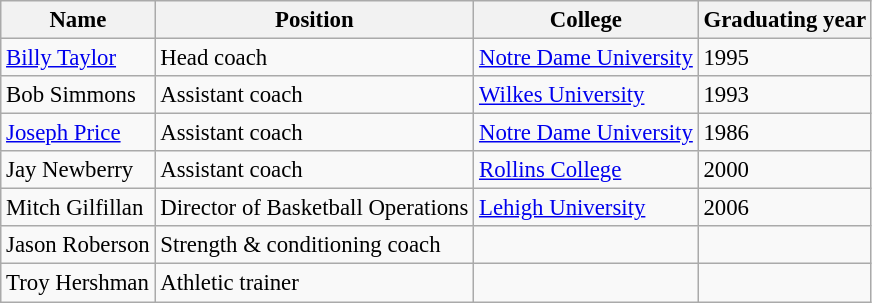<table class="wikitable" style="font-size: 95%;">
<tr>
<th>Name</th>
<th>Position</th>
<th>College</th>
<th>Graduating year</th>
</tr>
<tr>
<td><a href='#'>Billy Taylor</a></td>
<td>Head coach</td>
<td><a href='#'>Notre Dame University</a></td>
<td>1995</td>
</tr>
<tr>
<td>Bob Simmons</td>
<td>Assistant coach</td>
<td><a href='#'>Wilkes University</a></td>
<td>1993</td>
</tr>
<tr>
<td><a href='#'>Joseph Price</a></td>
<td>Assistant coach</td>
<td><a href='#'>Notre Dame University</a></td>
<td>1986</td>
</tr>
<tr>
<td>Jay Newberry</td>
<td>Assistant coach</td>
<td><a href='#'>Rollins College</a></td>
<td>2000</td>
</tr>
<tr>
<td>Mitch Gilfillan</td>
<td>Director of Basketball Operations</td>
<td><a href='#'>Lehigh University</a></td>
<td>2006</td>
</tr>
<tr>
<td>Jason Roberson</td>
<td>Strength & conditioning coach</td>
<td></td>
<td></td>
</tr>
<tr>
<td>Troy Hershman</td>
<td>Athletic trainer</td>
<td></td>
<td></td>
</tr>
</table>
